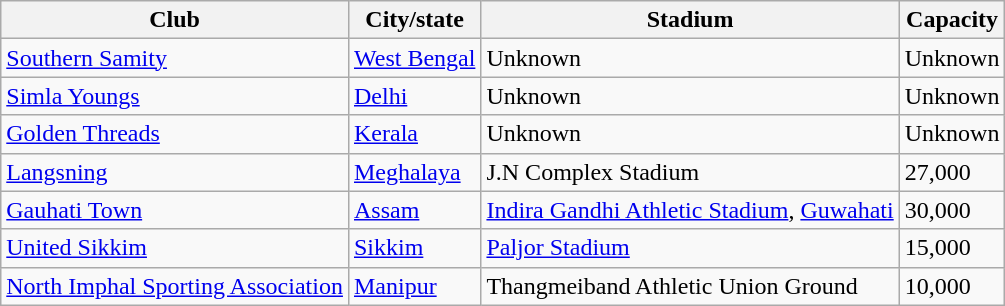<table class="wikitable sortable">
<tr>
<th>Club</th>
<th>City/state</th>
<th>Stadium</th>
<th>Capacity</th>
</tr>
<tr>
<td><a href='#'>Southern Samity</a></td>
<td><a href='#'>West Bengal</a></td>
<td>Unknown</td>
<td>Unknown</td>
</tr>
<tr>
<td><a href='#'>Simla Youngs</a></td>
<td><a href='#'>Delhi</a></td>
<td>Unknown</td>
<td>Unknown</td>
</tr>
<tr>
<td><a href='#'>Golden Threads</a></td>
<td><a href='#'>Kerala</a></td>
<td>Unknown</td>
<td>Unknown</td>
</tr>
<tr>
<td><a href='#'>Langsning</a></td>
<td><a href='#'>Meghalaya</a></td>
<td>J.N Complex Stadium</td>
<td>27,000</td>
</tr>
<tr>
<td><a href='#'>Gauhati Town</a></td>
<td><a href='#'>Assam</a></td>
<td><a href='#'>Indira Gandhi Athletic Stadium</a>, <a href='#'>Guwahati</a></td>
<td>30,000</td>
</tr>
<tr>
<td><a href='#'>United Sikkim</a></td>
<td><a href='#'>Sikkim</a></td>
<td><a href='#'>Paljor Stadium</a></td>
<td>15,000</td>
</tr>
<tr>
<td><a href='#'>North Imphal Sporting Association</a></td>
<td><a href='#'>Manipur</a></td>
<td>Thangmeiband Athletic Union Ground</td>
<td>10,000</td>
</tr>
</table>
